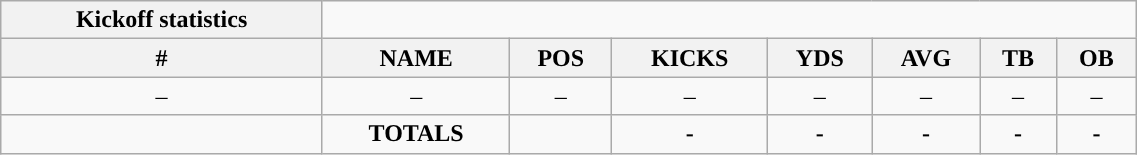<table style="width:60%; text-align:center;" class="wikitable collapsible collapsed">
<tr>
<th style="text-align:center; ">Kickoff statistics</th>
</tr>
<tr>
<th>#</th>
<th>NAME</th>
<th>POS</th>
<th>KICKS</th>
<th>YDS</th>
<th>AVG</th>
<th>TB</th>
<th>OB</th>
</tr>
<tr>
<td>–</td>
<td>–</td>
<td>–</td>
<td>–</td>
<td>–</td>
<td>–</td>
<td>–</td>
<td>–</td>
</tr>
<tr>
<td></td>
<td><strong>TOTALS</strong></td>
<td></td>
<td><strong>-</strong></td>
<td><strong>-</strong></td>
<td><strong>-</strong></td>
<td><strong>-</strong></td>
<td><strong>-</strong></td>
</tr>
</table>
